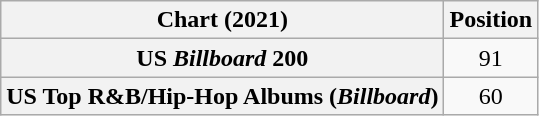<table class="wikitable sortable plainrowheaders" style="text-align:center">
<tr>
<th scope="col">Chart (2021)</th>
<th scope="col">Position</th>
</tr>
<tr>
<th scope="row">US <em>Billboard</em> 200</th>
<td>91</td>
</tr>
<tr>
<th scope="row">US Top R&B/Hip-Hop Albums (<em>Billboard</em>)</th>
<td>60</td>
</tr>
</table>
